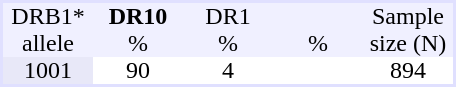<table border="0" cellspacing="0" cellpadding="0" align="center" style="text-align:center; background:#ffffff; margin-right: 1em; border:2px #e0e0ff solid;">
<tr style="background:#f0f0ff">
<td style="width:60px">DRB1*</td>
<td style="width:60px"><strong>DR10</strong></td>
<td style="width:60px">DR1</td>
<td style="width:60px"></td>
<td style="width:60px">Sample</td>
</tr>
<tr style="background:#f0f0ff">
<td>allele</td>
<td>%</td>
<td>%</td>
<td>%</td>
<td>size (N)</td>
</tr>
<tr>
<td style = "background:#e8e8f8">1001</td>
<td>90</td>
<td>4</td>
<td></td>
<td>894</td>
</tr>
<tr>
</tr>
</table>
